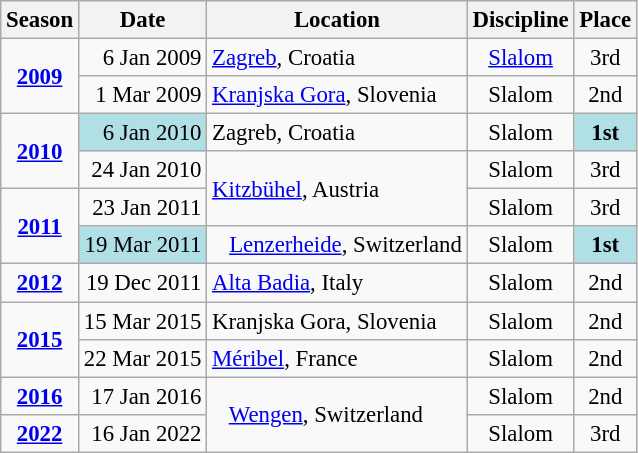<table class="wikitable" style="text-align:center; font-size:95%;">
<tr>
<th>Season</th>
<th>Date</th>
<th>Location</th>
<th>Discipline</th>
<th>Place</th>
</tr>
<tr>
<td rowspan=2><strong><a href='#'>2009</a></strong></td>
<td align=right>6 Jan 2009</td>
<td align=left> <a href='#'>Zagreb</a>, Croatia</td>
<td><a href='#'>Slalom</a></td>
<td>3rd</td>
</tr>
<tr>
<td align=right>1 Mar 2009</td>
<td align=left> <a href='#'>Kranjska Gora</a>, Slovenia</td>
<td>Slalom</td>
<td>2nd</td>
</tr>
<tr>
<td rowspan=2><strong><a href='#'>2010</a></strong></td>
<td align=right bgcolor="#BOEOE6">6 Jan 2010</td>
<td align=left> Zagreb, Croatia</td>
<td>Slalom</td>
<td bgcolor="#BOEOE6"><strong>1st</strong></td>
</tr>
<tr>
<td align=right>24 Jan 2010</td>
<td align=left rowspan=2> <a href='#'>Kitzbühel</a>, Austria</td>
<td>Slalom</td>
<td>3rd</td>
</tr>
<tr>
<td rowspan=2><strong><a href='#'>2011</a></strong></td>
<td align=right>23 Jan 2011</td>
<td>Slalom</td>
<td>3rd</td>
</tr>
<tr>
<td align=right bgcolor="#BOEOE6">19 Mar 2011</td>
<td align=left>   <a href='#'>Lenzerheide</a>, Switzerland</td>
<td>Slalom</td>
<td bgcolor="#BOEOE6"><strong>1st</strong></td>
</tr>
<tr>
<td><strong><a href='#'>2012</a></strong></td>
<td align=right>19 Dec 2011</td>
<td align=left> <a href='#'>Alta Badia</a>, Italy</td>
<td>Slalom</td>
<td>2nd</td>
</tr>
<tr>
<td rowspan=2><strong><a href='#'>2015</a></strong></td>
<td align=right>15 Mar 2015</td>
<td align=left> Kranjska Gora, Slovenia</td>
<td>Slalom</td>
<td>2nd</td>
</tr>
<tr>
<td align=right>22 Mar 2015</td>
<td align=left> <a href='#'>Méribel</a>, France</td>
<td>Slalom</td>
<td>2nd</td>
</tr>
<tr>
<td><strong><a href='#'>2016</a></strong></td>
<td align=right>17 Jan 2016</td>
<td align=left rowspan=2>   <a href='#'>Wengen</a>, Switzerland</td>
<td>Slalom</td>
<td>2nd</td>
</tr>
<tr>
<td rowspan=2><strong><a href='#'>2022</a></strong></td>
<td align=right>16 Jan 2022</td>
<td>Slalom</td>
<td>3rd</td>
</tr>
</table>
